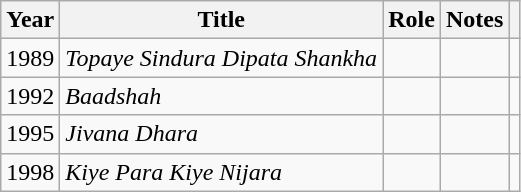<table class="wikitable">
<tr>
<th>Year</th>
<th>Title</th>
<th>Role</th>
<th>Notes</th>
<th></th>
</tr>
<tr>
<td>1989</td>
<td><em>Topaye Sindura Dipata Shankha</em></td>
<td></td>
<td></td>
<td></td>
</tr>
<tr>
<td>1992</td>
<td><em>Baadshah</em></td>
<td></td>
<td></td>
<td></td>
</tr>
<tr>
<td>1995</td>
<td><em>Jivana Dhara</em></td>
<td></td>
<td></td>
<td></td>
</tr>
<tr>
<td>1998</td>
<td><em>Kiye Para Kiye Nijara</em></td>
<td></td>
<td></td>
<td></td>
</tr>
</table>
